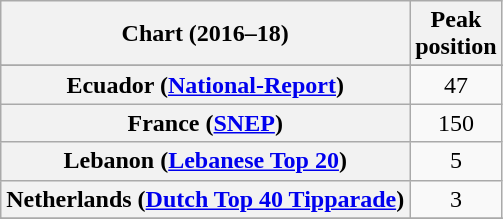<table class="wikitable sortable plainrowheaders" style="text-align:center">
<tr>
<th scope="col">Chart (2016–18)</th>
<th scope="col">Peak<br>position</th>
</tr>
<tr>
</tr>
<tr>
<th scope="row">Ecuador (<a href='#'>National-Report</a>)</th>
<td>47</td>
</tr>
<tr>
<th scope="row">France (<a href='#'>SNEP</a>)</th>
<td>150</td>
</tr>
<tr>
<th scope="row">Lebanon (<a href='#'>Lebanese Top 20</a>)</th>
<td>5</td>
</tr>
<tr>
<th scope="row">Netherlands (<a href='#'>Dutch Top 40 Tipparade</a>)</th>
<td>3</td>
</tr>
<tr>
</tr>
<tr>
</tr>
<tr>
</tr>
<tr>
</tr>
<tr>
</tr>
<tr>
</tr>
<tr>
</tr>
<tr>
</tr>
</table>
